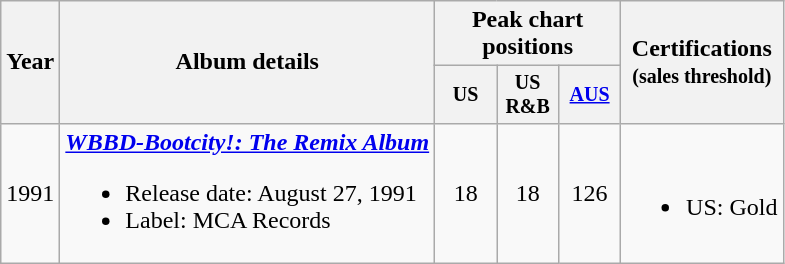<table class="wikitable" style="text-align:center;">
<tr>
<th rowspan="2">Year</th>
<th rowspan="2">Album details</th>
<th colspan="3">Peak chart<br>positions</th>
<th rowspan="2">Certifications<br><small>(sales threshold)</small></th>
</tr>
<tr style="font-size:smaller;">
<th style="width:35px;">US<br></th>
<th style="width:35px;">US R&B<br></th>
<th style="width:35px;"><a href='#'>AUS</a><br></th>
</tr>
<tr>
<td>1991</td>
<td style="text-align:left;"><strong><em><a href='#'>WBBD-Bootcity!: The Remix Album</a></em></strong><br><ul><li>Release date: August 27, 1991</li><li>Label: MCA Records</li></ul></td>
<td>18</td>
<td>18</td>
<td>126</td>
<td style="text-align:left;"><br><ul><li>US: Gold</li></ul></td>
</tr>
</table>
